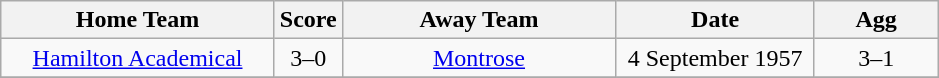<table class="wikitable" style="text-align:center;">
<tr>
<th width=175>Home Team</th>
<th width=20>Score</th>
<th width=175>Away Team</th>
<th width= 125>Date</th>
<th width= 75>Agg</th>
</tr>
<tr>
<td><a href='#'>Hamilton Academical</a></td>
<td>3–0</td>
<td><a href='#'>Montrose</a></td>
<td>4 September 1957</td>
<td>3–1</td>
</tr>
<tr>
</tr>
</table>
